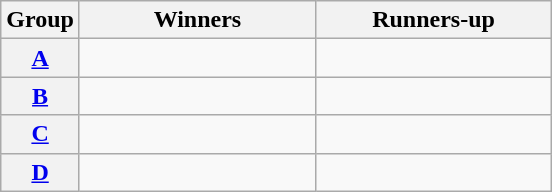<table class=wikitable>
<tr>
<th>Group</th>
<th width="150">Winners</th>
<th width="150">Runners-up</th>
</tr>
<tr>
<th><a href='#'>A</a></th>
<td></td>
<td></td>
</tr>
<tr>
<th><a href='#'>B</a></th>
<td></td>
<td></td>
</tr>
<tr>
<th><a href='#'>C</a></th>
<td></td>
<td></td>
</tr>
<tr>
<th><a href='#'>D</a></th>
<td></td>
<td></td>
</tr>
</table>
